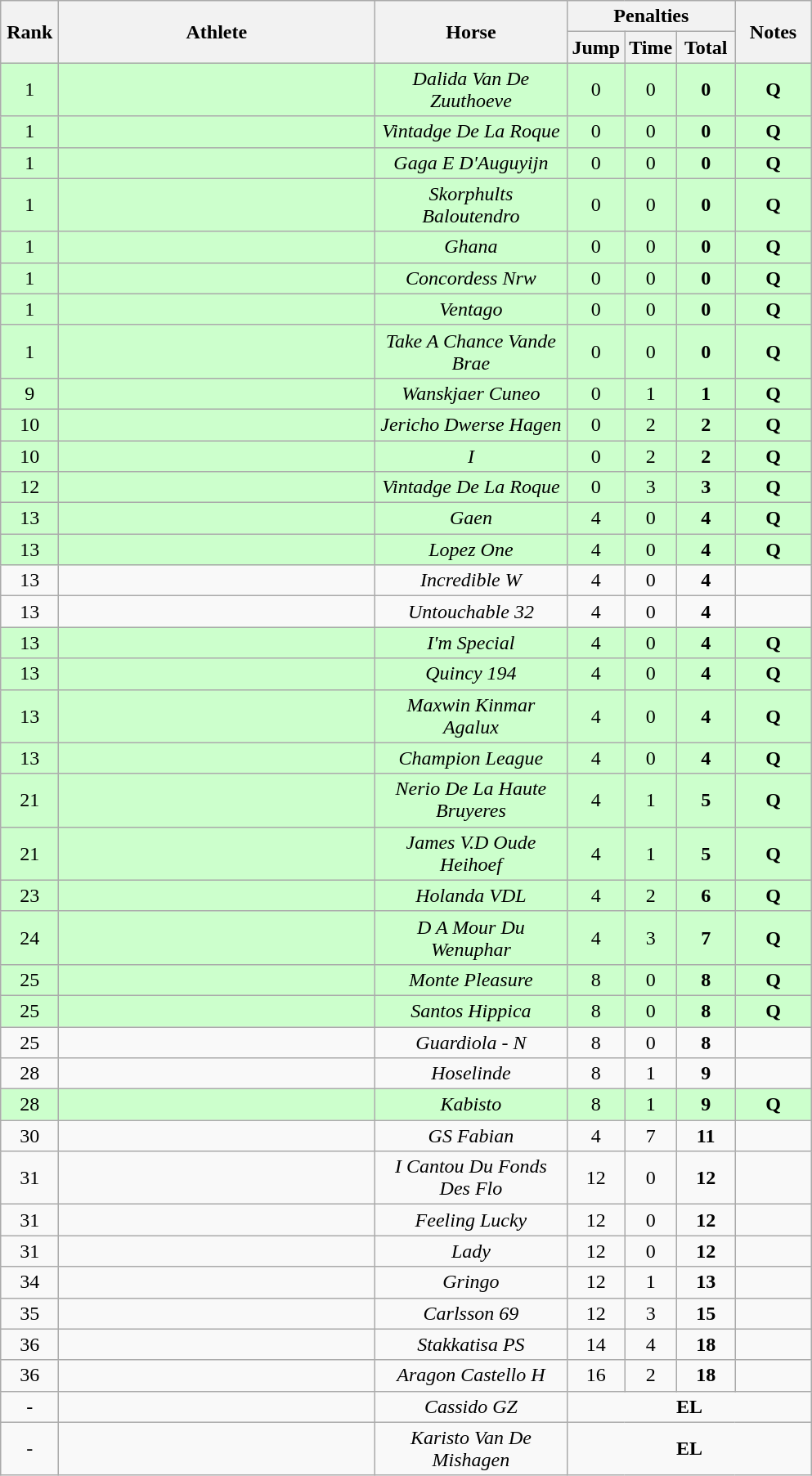<table class="wikitable" style="text-align:center">
<tr>
<th rowspan=2 width=40>Rank</th>
<th rowspan=2 width=250>Athlete</th>
<th rowspan=2 width=150>Horse</th>
<th colspan=3>Penalties</th>
<th rowspan=2 width=55>Notes</th>
</tr>
<tr>
<th width=35>Jump</th>
<th width=35>Time</th>
<th width=40>Total</th>
</tr>
<tr bgcolor="ccffcc">
<td>1</td>
<td align=left></td>
<td><em>Dalida Van De Zuuthoeve </em></td>
<td>0</td>
<td>0</td>
<td><strong>0</strong></td>
<td><strong>Q</strong></td>
</tr>
<tr bgcolor="ccffcc">
<td>1</td>
<td align=left></td>
<td><em>Vintadge De La Roque</em></td>
<td>0</td>
<td>0</td>
<td><strong>0</strong></td>
<td><strong>Q</strong></td>
</tr>
<tr bgcolor="ccffcc">
<td>1</td>
<td align=left></td>
<td><em>Gaga E D'Auguyijn</em></td>
<td>0</td>
<td>0</td>
<td><strong>0</strong></td>
<td><strong>Q</strong></td>
</tr>
<tr bgcolor="ccffcc">
<td>1</td>
<td align=left></td>
<td><em>Skorphults Baloutendro</em></td>
<td>0</td>
<td>0</td>
<td><strong>0</strong></td>
<td><strong>Q</strong></td>
</tr>
<tr bgcolor="ccffcc">
<td>1</td>
<td align=left></td>
<td><em>Ghana</em></td>
<td>0</td>
<td>0</td>
<td><strong>0</strong></td>
<td><strong>Q</strong></td>
</tr>
<tr bgcolor="ccffcc">
<td>1</td>
<td align=left></td>
<td><em>Concordess Nrw</em></td>
<td>0</td>
<td>0</td>
<td><strong>0</strong></td>
<td><strong>Q</strong></td>
</tr>
<tr bgcolor="ccffcc">
<td>1</td>
<td align=left></td>
<td><em>Ventago</em></td>
<td>0</td>
<td>0</td>
<td><strong>0</strong></td>
<td><strong>Q</strong></td>
</tr>
<tr bgcolor="ccffcc">
<td>1</td>
<td align=left></td>
<td><em>Take A Chance Vande Brae</em></td>
<td>0</td>
<td>0</td>
<td><strong>0</strong></td>
<td><strong>Q</strong></td>
</tr>
<tr bgcolor="ccffcc">
<td>9</td>
<td align=left></td>
<td><em>Wanskjaer Cuneo</em></td>
<td>0</td>
<td>1</td>
<td><strong>1</strong></td>
<td><strong>Q</strong></td>
</tr>
<tr bgcolor="ccffcc">
<td>10</td>
<td align=left></td>
<td><em>Jericho Dwerse Hagen</em></td>
<td>0</td>
<td>2</td>
<td><strong>2</strong></td>
<td><strong>Q</strong></td>
</tr>
<tr bgcolor="ccffcc">
<td>10</td>
<td align=left></td>
<td><em>I</em></td>
<td>0</td>
<td>2</td>
<td><strong>2</strong></td>
<td><strong>Q</strong></td>
</tr>
<tr bgcolor="ccffcc">
<td>12</td>
<td align=left></td>
<td><em>Vintadge De La Roque</em></td>
<td>0</td>
<td>3</td>
<td><strong>3</strong></td>
<td><strong>Q</strong></td>
</tr>
<tr bgcolor="ccffcc">
<td>13</td>
<td align=left></td>
<td><em>Gaen</em></td>
<td>4</td>
<td>0</td>
<td><strong>4</strong></td>
<td><strong>Q</strong></td>
</tr>
<tr bgcolor="ccffcc">
<td>13</td>
<td align=left></td>
<td><em>Lopez One</em></td>
<td>4</td>
<td>0</td>
<td><strong>4</strong></td>
<td><strong>Q</strong></td>
</tr>
<tr>
<td>13</td>
<td align=left></td>
<td><em>Incredible W</em></td>
<td>4</td>
<td>0</td>
<td><strong>4</strong></td>
<td></td>
</tr>
<tr>
<td>13</td>
<td align=left></td>
<td><em>Untouchable 32</em></td>
<td>4</td>
<td>0</td>
<td><strong>4</strong></td>
<td></td>
</tr>
<tr bgcolor="ccffcc">
<td>13</td>
<td align=left></td>
<td><em>I'm Special</em></td>
<td>4</td>
<td>0</td>
<td><strong>4</strong></td>
<td><strong>Q</strong></td>
</tr>
<tr bgcolor="ccffcc">
<td>13</td>
<td align=left></td>
<td><em>Quincy 194 </em></td>
<td>4</td>
<td>0</td>
<td><strong>4</strong></td>
<td><strong>Q</strong></td>
</tr>
<tr bgcolor="ccffcc">
<td>13</td>
<td align=left></td>
<td><em>Maxwin Kinmar Agalux</em></td>
<td>4</td>
<td>0</td>
<td><strong>4</strong></td>
<td><strong>Q</strong></td>
</tr>
<tr bgcolor="ccffcc">
<td>13</td>
<td align=left></td>
<td><em>Champion League</em></td>
<td>4</td>
<td>0</td>
<td><strong>4</strong></td>
<td><strong>Q</strong></td>
</tr>
<tr bgcolor="ccffcc">
<td>21</td>
<td align=left></td>
<td><em>Nerio De La Haute Bruyeres</em></td>
<td>4</td>
<td>1</td>
<td><strong>5</strong></td>
<td><strong>Q</strong></td>
</tr>
<tr bgcolor="ccffcc">
<td>21</td>
<td align=left></td>
<td><em>James V.D Oude Heihoef </em></td>
<td>4</td>
<td>1</td>
<td><strong>5</strong></td>
<td><strong>Q</strong></td>
</tr>
<tr bgcolor="ccffcc">
<td>23</td>
<td align=left></td>
<td><em>Holanda VDL</em></td>
<td>4</td>
<td>2</td>
<td><strong>6</strong></td>
<td><strong>Q</strong></td>
</tr>
<tr bgcolor="ccffcc">
<td>24</td>
<td align=left></td>
<td><em>D A Mour Du Wenuphar</em></td>
<td>4</td>
<td>3</td>
<td><strong>7</strong></td>
<td><strong>Q</strong></td>
</tr>
<tr bgcolor="ccffcc">
<td>25</td>
<td align=left></td>
<td><em>Monte Pleasure </em></td>
<td>8</td>
<td>0</td>
<td><strong>8</strong></td>
<td><strong>Q</strong></td>
</tr>
<tr bgcolor="ccffcc">
<td>25</td>
<td align=left></td>
<td><em>Santos Hippica</em></td>
<td>8</td>
<td>0</td>
<td><strong>8</strong></td>
<td><strong>Q</strong></td>
</tr>
<tr>
<td>25</td>
<td align=left></td>
<td><em>Guardiola - N</em></td>
<td>8</td>
<td>0</td>
<td><strong>8</strong></td>
<td></td>
</tr>
<tr>
<td>28</td>
<td align=left></td>
<td><em>Hoselinde</em></td>
<td>8</td>
<td>1</td>
<td><strong>9</strong></td>
<td></td>
</tr>
<tr bgcolor="ccffcc">
<td>28</td>
<td align=left></td>
<td><em>Kabisto</em></td>
<td>8</td>
<td>1</td>
<td><strong>9</strong></td>
<td><strong>Q</strong></td>
</tr>
<tr>
<td>30</td>
<td align=left></td>
<td><em>GS Fabian</em></td>
<td>4</td>
<td>7</td>
<td><strong>11</strong></td>
<td></td>
</tr>
<tr>
<td>31</td>
<td align=left></td>
<td><em>I Cantou Du Fonds Des Flo</em></td>
<td>12</td>
<td>0</td>
<td><strong>12</strong></td>
<td></td>
</tr>
<tr>
<td>31</td>
<td align=left></td>
<td><em>Feeling Lucky</em></td>
<td>12</td>
<td>0</td>
<td><strong>12</strong></td>
<td></td>
</tr>
<tr>
<td>31</td>
<td align=left></td>
<td><em>Lady</em></td>
<td>12</td>
<td>0</td>
<td><strong>12</strong></td>
<td></td>
</tr>
<tr>
<td>34</td>
<td align=left></td>
<td><em>Gringo</em></td>
<td>12</td>
<td>1</td>
<td><strong>13</strong></td>
<td></td>
</tr>
<tr>
<td>35</td>
<td align=left></td>
<td><em>Carlsson 69 </em></td>
<td>12</td>
<td>3</td>
<td><strong>15</strong></td>
<td></td>
</tr>
<tr>
<td>36</td>
<td align=left></td>
<td><em>Stakkatisa PS</em></td>
<td>14</td>
<td>4</td>
<td><strong>18</strong></td>
<td></td>
</tr>
<tr>
<td>36</td>
<td align=left></td>
<td><em>Aragon Castello H</em></td>
<td>16</td>
<td>2</td>
<td><strong>18</strong></td>
<td></td>
</tr>
<tr>
<td>-</td>
<td align=left></td>
<td><em>Cassido GZ</em></td>
<td colspan=4><strong>EL</strong></td>
</tr>
<tr>
<td>-</td>
<td align=left></td>
<td><em>Karisto Van De Mishagen</em></td>
<td colspan=4><strong>EL</strong></td>
</tr>
</table>
